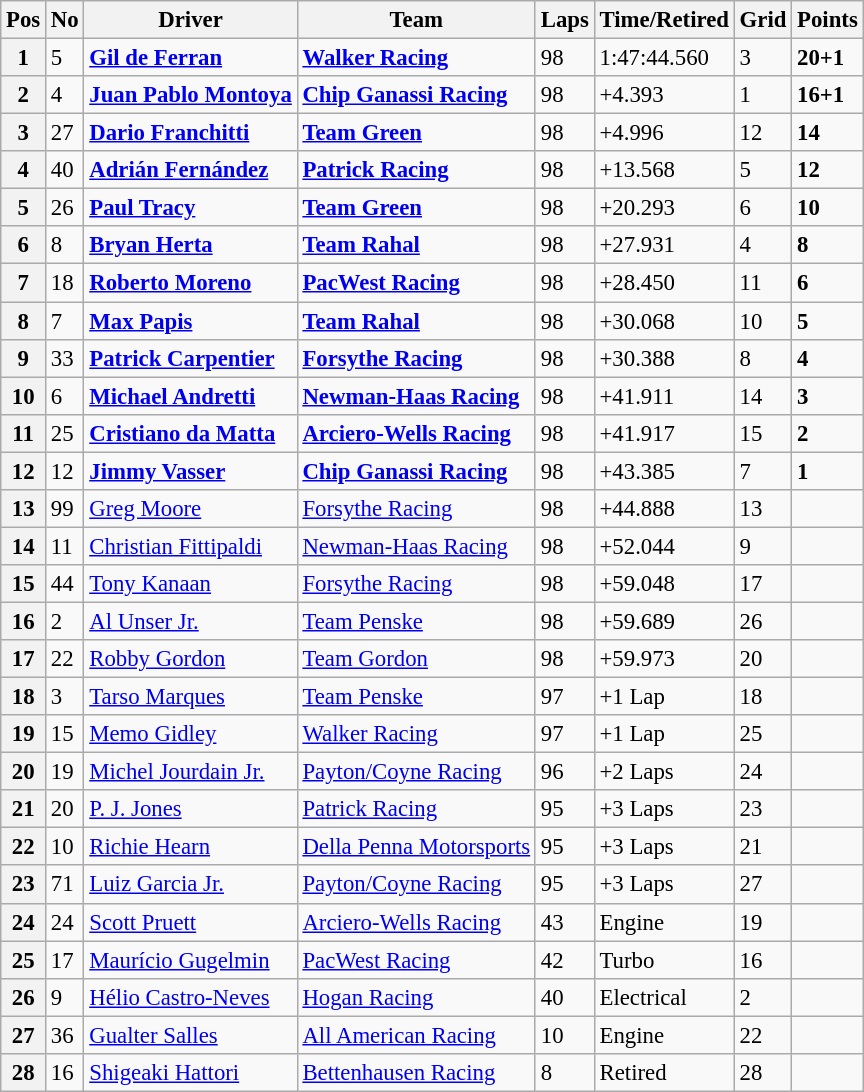<table class="wikitable" style="font-size:95%;">
<tr>
<th>Pos</th>
<th>No</th>
<th>Driver</th>
<th>Team</th>
<th>Laps</th>
<th>Time/Retired</th>
<th>Grid</th>
<th>Points</th>
</tr>
<tr>
<th>1</th>
<td>5</td>
<td> <strong><a href='#'>Gil de Ferran</a></strong></td>
<td><strong><a href='#'>Walker Racing</a></strong></td>
<td>98</td>
<td>1:47:44.560</td>
<td>3</td>
<td><strong>20+1</strong></td>
</tr>
<tr>
<th>2</th>
<td>4</td>
<td> <strong><a href='#'>Juan Pablo Montoya</a></strong></td>
<td><strong><a href='#'>Chip Ganassi Racing</a></strong></td>
<td>98</td>
<td>+4.393</td>
<td>1</td>
<td><strong>16+1</strong></td>
</tr>
<tr>
<th>3</th>
<td>27</td>
<td> <strong><a href='#'>Dario Franchitti</a></strong></td>
<td><strong><a href='#'>Team Green</a></strong></td>
<td>98</td>
<td>+4.996</td>
<td>12</td>
<td><strong>14</strong></td>
</tr>
<tr>
<th>4</th>
<td>40</td>
<td> <strong><a href='#'>Adrián Fernández</a></strong></td>
<td><strong><a href='#'>Patrick Racing</a></strong></td>
<td>98</td>
<td>+13.568</td>
<td>5</td>
<td><strong>12</strong></td>
</tr>
<tr>
<th>5</th>
<td>26</td>
<td> <strong><a href='#'>Paul Tracy</a></strong></td>
<td><strong><a href='#'>Team Green</a></strong></td>
<td>98</td>
<td>+20.293</td>
<td>6</td>
<td><strong>10</strong></td>
</tr>
<tr>
<th>6</th>
<td>8</td>
<td> <strong><a href='#'>Bryan Herta</a></strong></td>
<td><strong><a href='#'>Team Rahal</a></strong></td>
<td>98</td>
<td>+27.931</td>
<td>4</td>
<td><strong>8</strong></td>
</tr>
<tr>
<th>7</th>
<td>18</td>
<td> <strong><a href='#'>Roberto Moreno</a></strong></td>
<td><strong><a href='#'>PacWest Racing</a></strong></td>
<td>98</td>
<td>+28.450</td>
<td>11</td>
<td><strong>6</strong></td>
</tr>
<tr>
<th>8</th>
<td>7</td>
<td> <strong><a href='#'>Max Papis</a></strong></td>
<td><strong><a href='#'>Team Rahal</a></strong></td>
<td>98</td>
<td>+30.068</td>
<td>10</td>
<td><strong>5</strong></td>
</tr>
<tr>
<th>9</th>
<td>33</td>
<td> <strong><a href='#'>Patrick Carpentier</a></strong></td>
<td><strong><a href='#'>Forsythe Racing</a></strong></td>
<td>98</td>
<td>+30.388</td>
<td>8</td>
<td><strong>4</strong></td>
</tr>
<tr>
<th>10</th>
<td>6</td>
<td> <strong><a href='#'>Michael Andretti</a></strong></td>
<td><strong><a href='#'>Newman-Haas Racing</a></strong></td>
<td>98</td>
<td>+41.911</td>
<td>14</td>
<td><strong>3</strong></td>
</tr>
<tr>
<th>11</th>
<td>25</td>
<td> <strong><a href='#'>Cristiano da Matta</a></strong></td>
<td><strong><a href='#'>Arciero-Wells Racing</a></strong></td>
<td>98</td>
<td>+41.917</td>
<td>15</td>
<td><strong>2</strong></td>
</tr>
<tr>
<th>12</th>
<td>12</td>
<td> <strong><a href='#'>Jimmy Vasser</a></strong></td>
<td><strong><a href='#'>Chip Ganassi Racing</a></strong></td>
<td>98</td>
<td>+43.385</td>
<td>7</td>
<td><strong>1</strong></td>
</tr>
<tr>
<th>13</th>
<td>99</td>
<td> <a href='#'>Greg Moore</a></td>
<td><a href='#'>Forsythe Racing</a></td>
<td>98</td>
<td>+44.888</td>
<td>13</td>
<td></td>
</tr>
<tr>
<th>14</th>
<td>11</td>
<td> <a href='#'>Christian Fittipaldi</a></td>
<td><a href='#'>Newman-Haas Racing</a></td>
<td>98</td>
<td>+52.044</td>
<td>9</td>
<td></td>
</tr>
<tr>
<th>15</th>
<td>44</td>
<td> <a href='#'>Tony Kanaan</a></td>
<td><a href='#'>Forsythe Racing</a></td>
<td>98</td>
<td>+59.048</td>
<td>17</td>
<td></td>
</tr>
<tr>
<th>16</th>
<td>2</td>
<td> <a href='#'>Al Unser Jr.</a></td>
<td><a href='#'>Team Penske</a></td>
<td>98</td>
<td>+59.689</td>
<td>26</td>
<td></td>
</tr>
<tr>
<th>17</th>
<td>22</td>
<td> <a href='#'>Robby Gordon</a></td>
<td><a href='#'>Team Gordon</a></td>
<td>98</td>
<td>+59.973</td>
<td>20</td>
<td></td>
</tr>
<tr>
<th>18</th>
<td>3</td>
<td> <a href='#'>Tarso Marques</a></td>
<td><a href='#'>Team Penske</a></td>
<td>97</td>
<td>+1 Lap</td>
<td>18</td>
<td></td>
</tr>
<tr>
<th>19</th>
<td>15</td>
<td> <a href='#'>Memo Gidley</a></td>
<td><a href='#'>Walker Racing</a></td>
<td>97</td>
<td>+1 Lap</td>
<td>25</td>
<td></td>
</tr>
<tr>
<th>20</th>
<td>19</td>
<td> <a href='#'>Michel Jourdain Jr.</a></td>
<td><a href='#'>Payton/Coyne Racing</a></td>
<td>96</td>
<td>+2 Laps</td>
<td>24</td>
<td></td>
</tr>
<tr>
<th>21</th>
<td>20</td>
<td> <a href='#'>P. J. Jones</a></td>
<td><a href='#'>Patrick Racing</a></td>
<td>95</td>
<td>+3 Laps</td>
<td>23</td>
<td></td>
</tr>
<tr>
<th>22</th>
<td>10</td>
<td> <a href='#'>Richie Hearn</a></td>
<td><a href='#'>Della Penna Motorsports</a></td>
<td>95</td>
<td>+3 Laps</td>
<td>21</td>
<td></td>
</tr>
<tr>
<th>23</th>
<td>71</td>
<td> <a href='#'>Luiz Garcia Jr.</a></td>
<td><a href='#'>Payton/Coyne Racing</a></td>
<td>95</td>
<td>+3 Laps</td>
<td>27</td>
<td></td>
</tr>
<tr>
<th>24</th>
<td>24</td>
<td> <a href='#'>Scott Pruett</a></td>
<td><a href='#'>Arciero-Wells Racing</a></td>
<td>43</td>
<td>Engine</td>
<td>19</td>
<td></td>
</tr>
<tr>
<th>25</th>
<td>17</td>
<td> <a href='#'>Maurício Gugelmin</a></td>
<td><a href='#'>PacWest Racing</a></td>
<td>42</td>
<td>Turbo</td>
<td>16</td>
<td></td>
</tr>
<tr>
<th>26</th>
<td>9</td>
<td> <a href='#'>Hélio Castro-Neves</a></td>
<td><a href='#'>Hogan Racing</a></td>
<td>40</td>
<td>Electrical</td>
<td>2</td>
<td></td>
</tr>
<tr>
<th>27</th>
<td>36</td>
<td> <a href='#'>Gualter Salles</a></td>
<td><a href='#'>All American Racing</a></td>
<td>10</td>
<td>Engine</td>
<td>22</td>
<td></td>
</tr>
<tr>
<th>28</th>
<td>16</td>
<td> <a href='#'>Shigeaki Hattori</a></td>
<td><a href='#'>Bettenhausen Racing</a></td>
<td>8</td>
<td>Retired</td>
<td>28</td>
<td></td>
</tr>
</table>
